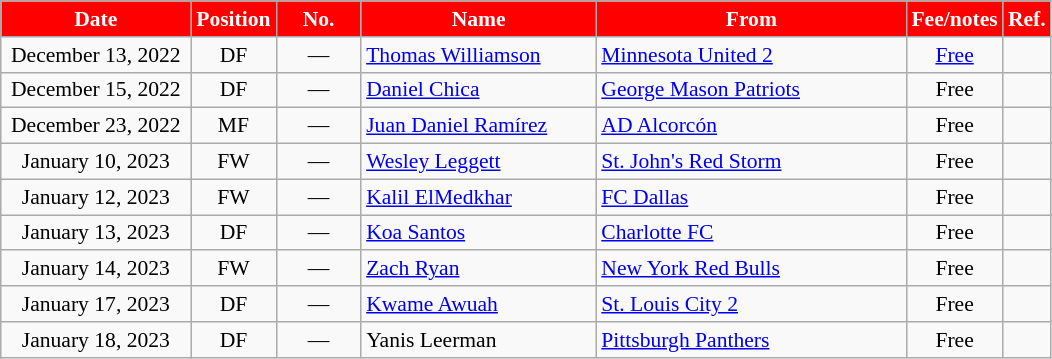<table class="wikitable" style="text-align:center; font-size:90%; ">
<tr>
<th style="background:#FF0000; color:#FFFFFF; width:120px;">Date</th>
<th style="background:#FF0000; color:#FFFFFF; width:50px;">Position</th>
<th style="background:#FF0000; color:#FFFFFF; width:50px;">No.</th>
<th style="background:#FF0000; color:#FFFFFF; width:150px;">Name</th>
<th style="background:#FF0000; color:#FFFFFF; width:200px;">From</th>
<th style="background:#FF0000; color:#FFFFFF;">Fee/notes</th>
<th style="background:#FF0000; color:#FFFFFF; width:25px;">Ref.</th>
</tr>
<tr>
<td>December 13, 2022</td>
<td>DF</td>
<td>—</td>
<td align="left"> <a href='#'>Thomas Williamson</a></td>
<td align="left"> <a href='#'>Minnesota United 2</a></td>
<td><a href='#'>Free</a></td>
<td></td>
</tr>
<tr>
<td>December 15, 2022</td>
<td>DF</td>
<td>—</td>
<td align="left"> <a href='#'>Daniel Chica</a></td>
<td align="left"> <a href='#'>George Mason Patriots</a></td>
<td>Free</td>
<td></td>
</tr>
<tr>
<td>December 23, 2022</td>
<td>MF</td>
<td>—</td>
<td align="left"> <a href='#'>Juan Daniel Ramírez</a></td>
<td align="left"> <a href='#'>AD Alcorcón</a></td>
<td>Free</td>
<td></td>
</tr>
<tr>
<td>January 10, 2023</td>
<td>FW</td>
<td>—</td>
<td align="left"> <a href='#'>Wesley Leggett</a></td>
<td align="left"> <a href='#'>St. John's Red Storm</a></td>
<td>Free</td>
<td></td>
</tr>
<tr>
<td>January 12, 2023</td>
<td>FW</td>
<td>—</td>
<td align="left"> <a href='#'>Kalil ElMedkhar</a></td>
<td align="left"> <a href='#'>FC Dallas</a></td>
<td>Free</td>
<td></td>
</tr>
<tr>
<td>January 13, 2023</td>
<td>DF</td>
<td>—</td>
<td align="left"> <a href='#'>Koa Santos</a></td>
<td align="left"> <a href='#'>Charlotte FC</a></td>
<td>Free</td>
<td></td>
</tr>
<tr>
<td>January 14, 2023</td>
<td>FW</td>
<td>—</td>
<td align="left"> <a href='#'>Zach Ryan</a></td>
<td align="left"> <a href='#'>New York Red Bulls</a></td>
<td>Free</td>
<td></td>
</tr>
<tr>
<td>January 17, 2023</td>
<td>DF</td>
<td>—</td>
<td align="left"> <a href='#'>Kwame Awuah</a></td>
<td align="left"> <a href='#'>St. Louis City 2</a></td>
<td>Free</td>
<td></td>
</tr>
<tr>
<td>January 18, 2023</td>
<td>DF</td>
<td>—</td>
<td align="left"> Yanis Leerman</td>
<td align="left"> <a href='#'>Pittsburgh Panthers</a></td>
<td>Free</td>
<td></td>
</tr>
</table>
